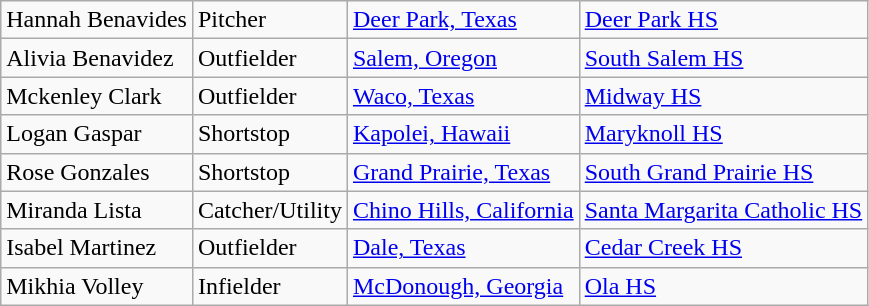<table class="wikitable">
<tr>
<td>Hannah Benavides</td>
<td>Pitcher</td>
<td><a href='#'>Deer Park, Texas</a></td>
<td><a href='#'>Deer Park HS</a></td>
</tr>
<tr>
<td>Alivia Benavidez</td>
<td>Outfielder</td>
<td><a href='#'>Salem, Oregon</a></td>
<td><a href='#'>South Salem HS</a></td>
</tr>
<tr>
<td>Mckenley Clark</td>
<td>Outfielder</td>
<td><a href='#'>Waco, Texas</a></td>
<td><a href='#'>Midway HS</a></td>
</tr>
<tr>
<td>Logan Gaspar</td>
<td>Shortstop</td>
<td><a href='#'>Kapolei, Hawaii</a></td>
<td><a href='#'>Maryknoll HS</a></td>
</tr>
<tr>
<td>Rose Gonzales</td>
<td>Shortstop</td>
<td><a href='#'>Grand Prairie, Texas</a></td>
<td><a href='#'>South Grand Prairie HS</a></td>
</tr>
<tr>
<td>Miranda Lista</td>
<td>Catcher/Utility</td>
<td><a href='#'>Chino Hills, California</a></td>
<td><a href='#'>Santa Margarita Catholic HS</a></td>
</tr>
<tr>
<td>Isabel Martinez</td>
<td>Outfielder</td>
<td><a href='#'>Dale, Texas</a></td>
<td><a href='#'>Cedar Creek HS</a></td>
</tr>
<tr>
<td>Mikhia Volley</td>
<td>Infielder</td>
<td><a href='#'>McDonough, Georgia</a></td>
<td><a href='#'>Ola HS</a></td>
</tr>
</table>
